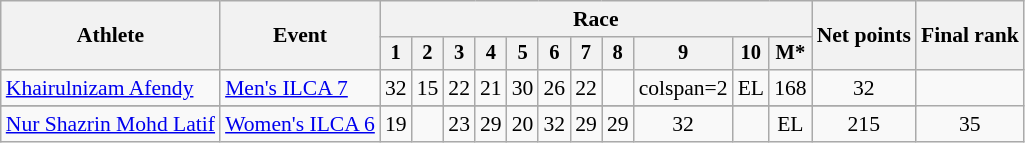<table class="wikitable" style="font-size:90%">
<tr>
<th rowspan="2">Athlete</th>
<th rowspan="2">Event</th>
<th colspan=11>Race</th>
<th rowspan=2>Net points</th>
<th rowspan=2>Final rank</th>
</tr>
<tr style="font-size:95%">
<th>1</th>
<th>2</th>
<th>3</th>
<th>4</th>
<th>5</th>
<th>6</th>
<th>7</th>
<th>8</th>
<th>9</th>
<th>10</th>
<th>M*</th>
</tr>
<tr align=center>
<td align=left><a href='#'>Khairulnizam Afendy</a></td>
<td align=left><a href='#'>Men's ILCA 7</a></td>
<td>32</td>
<td>15</td>
<td>22</td>
<td>21</td>
<td>30</td>
<td>26</td>
<td>22</td>
<td></td>
<td>colspan=2 </td>
<td>EL</td>
<td>168</td>
<td>32</td>
</tr>
<tr>
</tr>
<tr align=center>
<td align=left><a href='#'>Nur Shazrin Mohd Latif</a></td>
<td align=left><a href='#'>Women's ILCA 6</a></td>
<td>19</td>
<td></td>
<td>23</td>
<td>29</td>
<td>20</td>
<td>32</td>
<td>29</td>
<td>29</td>
<td>32</td>
<td></td>
<td>EL</td>
<td>215</td>
<td>35</td>
</tr>
</table>
